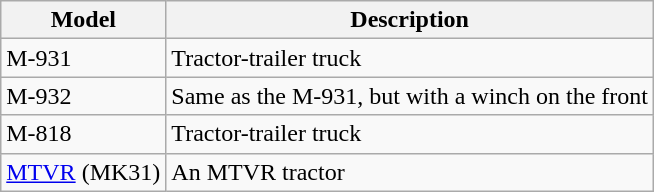<table class=wikitable>
<tr>
<th>Model</th>
<th>Description</th>
</tr>
<tr>
<td>M-931</td>
<td>Tractor-trailer truck</td>
</tr>
<tr>
<td>M-932</td>
<td>Same as the M-931, but with a  winch on the front</td>
</tr>
<tr>
<td>M-818</td>
<td>Tractor-trailer truck</td>
</tr>
<tr>
<td><a href='#'>MTVR</a> (MK31)</td>
<td>An MTVR tractor</td>
</tr>
</table>
